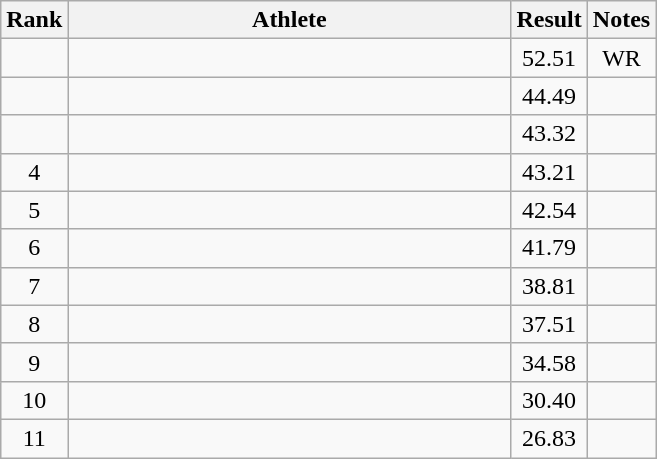<table class="wikitable" style="text-align:center">
<tr>
<th>Rank</th>
<th Style="width:18em">Athlete</th>
<th>Result</th>
<th>Notes</th>
</tr>
<tr>
<td></td>
<td style="text-align:left"></td>
<td>52.51</td>
<td>WR</td>
</tr>
<tr>
<td></td>
<td style="text-align:left"></td>
<td>44.49</td>
<td></td>
</tr>
<tr>
<td></td>
<td style="text-align:left"></td>
<td>43.32</td>
<td></td>
</tr>
<tr>
<td>4</td>
<td style="text-align:left"></td>
<td>43.21</td>
<td></td>
</tr>
<tr>
<td>5</td>
<td style="text-align:left"></td>
<td>42.54</td>
<td></td>
</tr>
<tr>
<td>6</td>
<td style="text-align:left"></td>
<td>41.79</td>
<td></td>
</tr>
<tr>
<td>7</td>
<td style="text-align:left"></td>
<td>38.81</td>
<td></td>
</tr>
<tr>
<td>8</td>
<td style="text-align:left"></td>
<td>37.51</td>
<td></td>
</tr>
<tr>
<td>9</td>
<td style="text-align:left"></td>
<td>34.58</td>
<td></td>
</tr>
<tr>
<td>10</td>
<td style="text-align:left"></td>
<td>30.40</td>
<td></td>
</tr>
<tr>
<td>11</td>
<td style="text-align:left"></td>
<td>26.83</td>
<td></td>
</tr>
</table>
